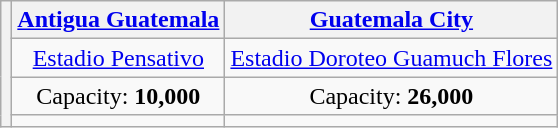<table class="wikitable" style="text-align:center">
<tr>
<th rowspan="4"></th>
<th><a href='#'>Antigua Guatemala</a></th>
<th><a href='#'>Guatemala City</a></th>
</tr>
<tr>
<td><a href='#'>Estadio Pensativo</a></td>
<td><a href='#'>Estadio Doroteo Guamuch Flores</a></td>
</tr>
<tr>
<td>Capacity: <strong>10,000</strong></td>
<td>Capacity: <strong>26,000</strong></td>
</tr>
<tr>
<td></td>
<td></td>
</tr>
</table>
